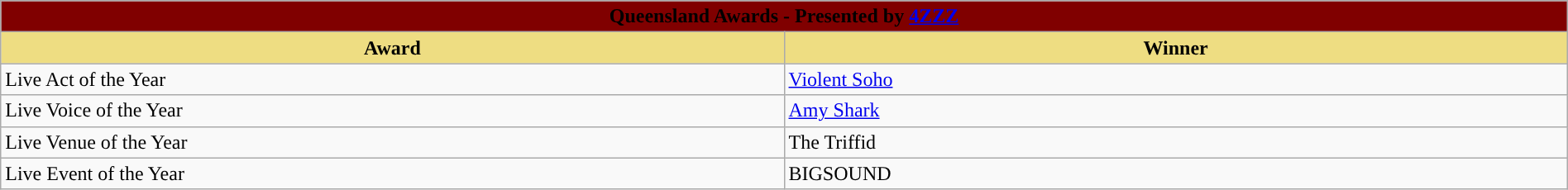<table class="wikitable" width=100%>
<tr>
<th colspan="2" ! style="width:15%;background:maroon">Queensland Awards - Presented by <a href='#'>4ZZZ</a></th>
</tr>
<tr>
<th style="width:10%;background:#EEDD82;">Award</th>
<th style="width:10%;background:#EEDD82;">Winner</th>
</tr>
<tr>
<td>Live Act of the Year</td>
<td><a href='#'>Violent Soho</a></td>
</tr>
<tr>
<td>Live Voice of the Year</td>
<td><a href='#'>Amy Shark</a></td>
</tr>
<tr>
<td>Live Venue of the Year</td>
<td>The Triffid</td>
</tr>
<tr>
<td>Live Event of the Year</td>
<td>BIGSOUND</td>
</tr>
</table>
